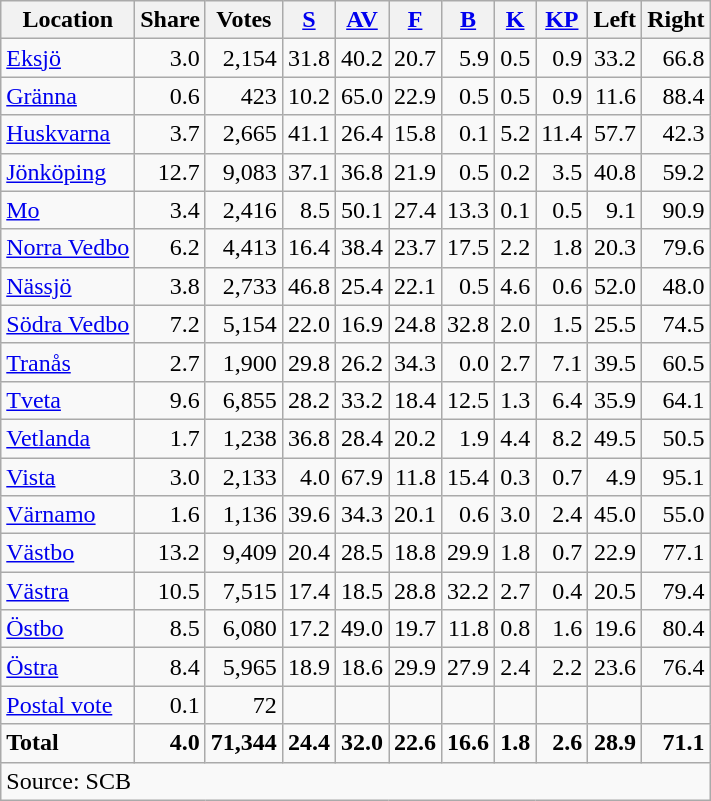<table class="wikitable sortable" style=text-align:right>
<tr>
<th>Location</th>
<th>Share</th>
<th>Votes</th>
<th><a href='#'>S</a></th>
<th><a href='#'>AV</a></th>
<th><a href='#'>F</a></th>
<th><a href='#'>B</a></th>
<th><a href='#'>K</a></th>
<th><a href='#'>KP</a></th>
<th>Left</th>
<th>Right</th>
</tr>
<tr>
<td align=left><a href='#'>Eksjö</a></td>
<td>3.0</td>
<td>2,154</td>
<td>31.8</td>
<td>40.2</td>
<td>20.7</td>
<td>5.9</td>
<td>0.5</td>
<td>0.9</td>
<td>33.2</td>
<td>66.8</td>
</tr>
<tr>
<td align=left><a href='#'>Gränna</a></td>
<td>0.6</td>
<td>423</td>
<td>10.2</td>
<td>65.0</td>
<td>22.9</td>
<td>0.5</td>
<td>0.5</td>
<td>0.9</td>
<td>11.6</td>
<td>88.4</td>
</tr>
<tr>
<td align=left><a href='#'>Huskvarna</a></td>
<td>3.7</td>
<td>2,665</td>
<td>41.1</td>
<td>26.4</td>
<td>15.8</td>
<td>0.1</td>
<td>5.2</td>
<td>11.4</td>
<td>57.7</td>
<td>42.3</td>
</tr>
<tr>
<td align=left><a href='#'>Jönköping</a></td>
<td>12.7</td>
<td>9,083</td>
<td>37.1</td>
<td>36.8</td>
<td>21.9</td>
<td>0.5</td>
<td>0.2</td>
<td>3.5</td>
<td>40.8</td>
<td>59.2</td>
</tr>
<tr>
<td align=left><a href='#'>Mo</a></td>
<td>3.4</td>
<td>2,416</td>
<td>8.5</td>
<td>50.1</td>
<td>27.4</td>
<td>13.3</td>
<td>0.1</td>
<td>0.5</td>
<td>9.1</td>
<td>90.9</td>
</tr>
<tr>
<td align=left><a href='#'>Norra Vedbo</a></td>
<td>6.2</td>
<td>4,413</td>
<td>16.4</td>
<td>38.4</td>
<td>23.7</td>
<td>17.5</td>
<td>2.2</td>
<td>1.8</td>
<td>20.3</td>
<td>79.6</td>
</tr>
<tr>
<td align=left><a href='#'>Nässjö</a></td>
<td>3.8</td>
<td>2,733</td>
<td>46.8</td>
<td>25.4</td>
<td>22.1</td>
<td>0.5</td>
<td>4.6</td>
<td>0.6</td>
<td>52.0</td>
<td>48.0</td>
</tr>
<tr>
<td align=left><a href='#'>Södra Vedbo</a></td>
<td>7.2</td>
<td>5,154</td>
<td>22.0</td>
<td>16.9</td>
<td>24.8</td>
<td>32.8</td>
<td>2.0</td>
<td>1.5</td>
<td>25.5</td>
<td>74.5</td>
</tr>
<tr>
<td align=left><a href='#'>Tranås</a></td>
<td>2.7</td>
<td>1,900</td>
<td>29.8</td>
<td>26.2</td>
<td>34.3</td>
<td>0.0</td>
<td>2.7</td>
<td>7.1</td>
<td>39.5</td>
<td>60.5</td>
</tr>
<tr>
<td align=left><a href='#'>Tveta</a></td>
<td>9.6</td>
<td>6,855</td>
<td>28.2</td>
<td>33.2</td>
<td>18.4</td>
<td>12.5</td>
<td>1.3</td>
<td>6.4</td>
<td>35.9</td>
<td>64.1</td>
</tr>
<tr>
<td align=left><a href='#'>Vetlanda</a></td>
<td>1.7</td>
<td>1,238</td>
<td>36.8</td>
<td>28.4</td>
<td>20.2</td>
<td>1.9</td>
<td>4.4</td>
<td>8.2</td>
<td>49.5</td>
<td>50.5</td>
</tr>
<tr>
<td align=left><a href='#'>Vista</a></td>
<td>3.0</td>
<td>2,133</td>
<td>4.0</td>
<td>67.9</td>
<td>11.8</td>
<td>15.4</td>
<td>0.3</td>
<td>0.7</td>
<td>4.9</td>
<td>95.1</td>
</tr>
<tr>
<td align=left><a href='#'>Värnamo</a></td>
<td>1.6</td>
<td>1,136</td>
<td>39.6</td>
<td>34.3</td>
<td>20.1</td>
<td>0.6</td>
<td>3.0</td>
<td>2.4</td>
<td>45.0</td>
<td>55.0</td>
</tr>
<tr>
<td align=left><a href='#'>Västbo</a></td>
<td>13.2</td>
<td>9,409</td>
<td>20.4</td>
<td>28.5</td>
<td>18.8</td>
<td>29.9</td>
<td>1.8</td>
<td>0.7</td>
<td>22.9</td>
<td>77.1</td>
</tr>
<tr>
<td align=left><a href='#'>Västra</a></td>
<td>10.5</td>
<td>7,515</td>
<td>17.4</td>
<td>18.5</td>
<td>28.8</td>
<td>32.2</td>
<td>2.7</td>
<td>0.4</td>
<td>20.5</td>
<td>79.4</td>
</tr>
<tr>
<td align=left><a href='#'>Östbo</a></td>
<td>8.5</td>
<td>6,080</td>
<td>17.2</td>
<td>49.0</td>
<td>19.7</td>
<td>11.8</td>
<td>0.8</td>
<td>1.6</td>
<td>19.6</td>
<td>80.4</td>
</tr>
<tr>
<td align=left><a href='#'>Östra</a></td>
<td>8.4</td>
<td>5,965</td>
<td>18.9</td>
<td>18.6</td>
<td>29.9</td>
<td>27.9</td>
<td>2.4</td>
<td>2.2</td>
<td>23.6</td>
<td>76.4</td>
</tr>
<tr>
<td align=left><a href='#'>Postal vote</a></td>
<td>0.1</td>
<td>72</td>
<td></td>
<td></td>
<td></td>
<td></td>
<td></td>
<td></td>
<td></td>
<td></td>
</tr>
<tr>
<td align=left><strong>Total</strong></td>
<td><strong>4.0</strong></td>
<td><strong>71,344</strong></td>
<td><strong>24.4</strong></td>
<td><strong>32.0</strong></td>
<td><strong>22.6</strong></td>
<td><strong>16.6</strong></td>
<td><strong>1.8</strong></td>
<td><strong>2.6</strong></td>
<td><strong>28.9</strong></td>
<td><strong>71.1</strong></td>
</tr>
<tr>
<td align=left colspan=11>Source: SCB </td>
</tr>
</table>
